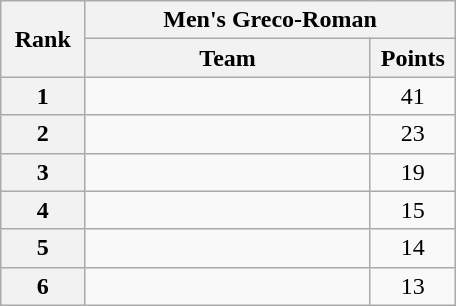<table class="wikitable" width=304 style="text-align:center;">
<tr>
<th width=50 rowspan="2">Rank</th>
<th colspan="2">Men's Greco-Roman</th>
</tr>
<tr>
<th width=200>Team</th>
<th width=50>Points</th>
</tr>
<tr>
<th>1</th>
<td align=left></td>
<td>41</td>
</tr>
<tr>
<th>2</th>
<td align=left></td>
<td>23</td>
</tr>
<tr>
<th>3</th>
<td align=left></td>
<td>19</td>
</tr>
<tr>
<th>4</th>
<td align=left></td>
<td>15</td>
</tr>
<tr>
<th>5</th>
<td align=left></td>
<td>14</td>
</tr>
<tr>
<th>6</th>
<td align=left></td>
<td>13</td>
</tr>
</table>
